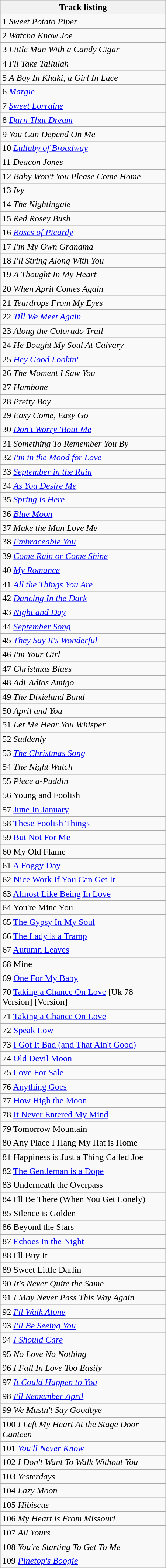<table class="wikitable collapsible collapsed" style="width:300px;">
<tr>
<th>Track listing</th>
</tr>
<tr>
<td>1 <em>Sweet Potato Piper</em></td>
</tr>
<tr>
<td>2 <em>Watcha Know Joe</em></td>
</tr>
<tr>
<td>3 <em>Little Man With a Candy Cigar</em></td>
</tr>
<tr>
<td>4 <em>I'll Take Tallulah</em></td>
</tr>
<tr>
<td>5 <em>A Boy In Khaki, a Girl In Lace</em></td>
</tr>
<tr>
<td>6 <em><a href='#'>Margie</a></em></td>
</tr>
<tr>
<td>7 <em><a href='#'>Sweet Lorraine</a></em></td>
</tr>
<tr>
<td>8 <em><a href='#'>Darn That Dream</a></em></td>
</tr>
<tr>
<td>9 <em>You Can Depend On Me</em></td>
</tr>
<tr>
<td>10 <em><a href='#'>Lullaby of Broadway</a></em></td>
</tr>
<tr>
<td>11 <em>Deacon Jones</em></td>
</tr>
<tr>
<td>12 <em>Baby Won't You Please Come Home</em></td>
</tr>
<tr>
<td>13 <em>Ivy</em></td>
</tr>
<tr>
<td>14 <em>The Nightingale</em></td>
</tr>
<tr>
<td>15 <em>Red Rosey Bush</em></td>
</tr>
<tr>
<td>16 <em><a href='#'>Roses of Picardy</a></em></td>
</tr>
<tr>
<td>17 <em>I'm My Own Grandma</em></td>
</tr>
<tr>
<td>18 <em>I'll String Along With You</em></td>
</tr>
<tr>
<td>19 <em>A Thought In My Heart</em></td>
</tr>
<tr>
<td>20 <em>When April Comes Again</em></td>
</tr>
<tr>
<td>21 <em>Teardrops From My Eyes</em></td>
</tr>
<tr>
<td>22 <em><a href='#'>Till We Meet Again</a></em></td>
</tr>
<tr>
<td>23 <em>Along the Colorado Trail</em></td>
</tr>
<tr>
<td>24 <em>He Bought My Soul At Calvary</em></td>
</tr>
<tr>
<td>25 <em><a href='#'>Hey Good Lookin'</a></em></td>
</tr>
<tr>
<td>26 <em>The Moment I Saw You</em></td>
</tr>
<tr>
<td>27 <em>Hambone</em></td>
</tr>
<tr>
<td>28 <em>Pretty Boy</em></td>
</tr>
<tr>
<td>29 <em>Easy Come, Easy Go</em></td>
</tr>
<tr>
<td>30 <em><a href='#'>Don't Worry 'Bout Me</a></em></td>
</tr>
<tr>
<td>31 <em>Something To Remember You By</em></td>
</tr>
<tr>
<td>32 <em><a href='#'>I'm in the Mood for Love</a></em></td>
</tr>
<tr>
<td>33 <em><a href='#'>September in the Rain</a></em></td>
</tr>
<tr>
<td>34 <em><a href='#'>As You Desire Me</a></em></td>
</tr>
<tr>
<td>35 <em><a href='#'>Spring is Here</a></em></td>
</tr>
<tr>
<td>36 <em><a href='#'>Blue Moon</a></em></td>
</tr>
<tr>
<td>37 <em>Make the Man Love Me</em></td>
</tr>
<tr>
<td>38 <em><a href='#'>Embraceable You</a></em></td>
</tr>
<tr>
<td>39 <em><a href='#'>Come Rain or Come Shine</a></em></td>
</tr>
<tr>
<td>40 <em><a href='#'>My Romance</a></em></td>
</tr>
<tr>
<td>41 <em><a href='#'>All the Things You Are</a></em></td>
</tr>
<tr>
<td>42 <em><a href='#'>Dancing In the Dark</a></em></td>
</tr>
<tr>
<td>43 <em><a href='#'>Night and Day</a></em></td>
</tr>
<tr>
<td>44 <em><a href='#'>September Song</a></em></td>
</tr>
<tr>
<td>45 <em><a href='#'>They Say It's Wonderful</a></em></td>
</tr>
<tr>
<td>46 <em>I'm Your Girl</em></td>
</tr>
<tr>
<td>47 <em>Christmas Blues</em></td>
</tr>
<tr>
<td>48 <em>Adi-Adios Amigo</em></td>
</tr>
<tr>
<td>49 <em>The Dixieland Band</em></td>
</tr>
<tr>
<td>50 <em>April and You</em></td>
</tr>
<tr>
<td>51 <em>Let Me Hear You Whisper</em></td>
</tr>
<tr>
<td>52 <em>Suddenly</em></td>
</tr>
<tr>
<td>53 <em><a href='#'>The Christmas Song</a></em></td>
</tr>
<tr>
<td>54 <em>The Night Watch</em></td>
</tr>
<tr>
<td>55 <em>Piece a-Puddin<strong></td>
</tr>
<tr>
<td>56 </em>Young and Foolish<em></td>
</tr>
<tr>
<td>57 </em><a href='#'>June In January</a><em></td>
</tr>
<tr>
<td>58 </em><a href='#'>These Foolish Things</a><em></td>
</tr>
<tr>
<td>59 </em><a href='#'>But Not For Me</a><em></td>
</tr>
<tr>
<td>60 </em>My Old Flame<em></td>
</tr>
<tr>
<td>61 </em><a href='#'>A Foggy Day</a><em></td>
</tr>
<tr>
<td>62 </em><a href='#'>Nice Work If You Can Get It</a><em></td>
</tr>
<tr>
<td>63 </em><a href='#'>Almost Like Being In Love</a><em></td>
</tr>
<tr>
<td>64 </em>You're Mine You<em></td>
</tr>
<tr>
<td>65 </em><a href='#'>The Gypsy In My Soul</a><em></td>
</tr>
<tr>
<td>66 </em><a href='#'>The Lady is a Tramp</a><em></td>
</tr>
<tr>
<td>67 </em><a href='#'>Autumn Leaves</a><em></td>
</tr>
<tr>
<td>68 </em>Mine<em></td>
</tr>
<tr>
<td>69 </em><a href='#'>One For My Baby</a><em></td>
</tr>
<tr>
<td>70 </em><a href='#'>Taking a Chance On Love</a> [Uk 78 Version] [Version]<em></td>
</tr>
<tr>
<td>71 </em><a href='#'>Taking a Chance On Love</a><em></td>
</tr>
<tr>
<td>72 </em><a href='#'>Speak Low</a><em></td>
</tr>
<tr>
<td>73 </em><a href='#'>I Got It Bad (and That Ain't Good)</a><em></td>
</tr>
<tr>
<td>74 </em><a href='#'>Old Devil Moon</a><em></td>
</tr>
<tr>
<td>75 </em><a href='#'>Love For Sale</a><em></td>
</tr>
<tr>
<td>76 </em><a href='#'>Anything Goes</a><em></td>
</tr>
<tr>
<td>77 </em><a href='#'>How High the Moon</a><em></td>
</tr>
<tr>
<td>78 </em><a href='#'>It Never Entered My Mind</a><em></td>
</tr>
<tr>
<td>79 </em>Tomorrow Mountain<em></td>
</tr>
<tr>
<td>80 </em>Any Place I Hang My Hat is Home<em></td>
</tr>
<tr>
<td>81 </em>Happiness is Just a Thing Called Joe<em></td>
</tr>
<tr>
<td>82 </em><a href='#'>The Gentleman is a Dope</a><em></td>
</tr>
<tr>
<td>83 </em>Underneath the Overpass<em></td>
</tr>
<tr>
<td>84 </em>I'll Be There (When You Get Lonely)<em></td>
</tr>
<tr>
<td>85 </em>Silence is Golden<em></td>
</tr>
<tr>
<td>86 </em>Beyond the Stars<em></td>
</tr>
<tr>
<td>87 </em><a href='#'>Echoes In the Night</a><em></td>
</tr>
<tr>
<td>88 </em>I'll Buy It<em></td>
</tr>
<tr>
<td>89 </em>Sweet Little Darlin</strong></td>
</tr>
<tr>
<td>90 <em>It's Never Quite the Same</em></td>
</tr>
<tr>
<td>91 <em>I May Never Pass This Way Again</em></td>
</tr>
<tr>
<td>92 <em><a href='#'>I'll Walk Alone</a></em></td>
</tr>
<tr>
<td>93 <em><a href='#'>I'll Be Seeing You</a></em></td>
</tr>
<tr>
<td>94 <em><a href='#'>I Should Care</a></em></td>
</tr>
<tr>
<td>95 <em>No Love No Nothing</em></td>
</tr>
<tr>
<td>96 <em>I Fall In Love Too Easily</em></td>
</tr>
<tr>
<td>97 <em><a href='#'>It Could Happen to You</a></em></td>
</tr>
<tr>
<td>98 <em><a href='#'>I'll Remember April</a></em></td>
</tr>
<tr>
<td>99 <em>We Mustn't Say Goodbye</em></td>
</tr>
<tr>
<td>100 <em>I Left My Heart At the Stage Door Canteen</em></td>
</tr>
<tr>
<td>101 <em><a href='#'>You'll Never Know</a></em></td>
</tr>
<tr>
<td>102 <em>I Don't Want To Walk Without You</em></td>
</tr>
<tr>
<td>103 <em>Yesterdays</em></td>
</tr>
<tr>
<td>104 <em>Lazy Moon</em></td>
</tr>
<tr>
<td>105 <em>Hibiscus</em></td>
</tr>
<tr>
<td>106 <em>My Heart is From Missouri</em></td>
</tr>
<tr>
<td>107 <em>All Yours</em></td>
</tr>
<tr>
<td>108 <em>You're Starting To Get To Me</em></td>
</tr>
<tr>
<td>109 <em><a href='#'>Pinetop's Boogie</a></em></td>
</tr>
</table>
